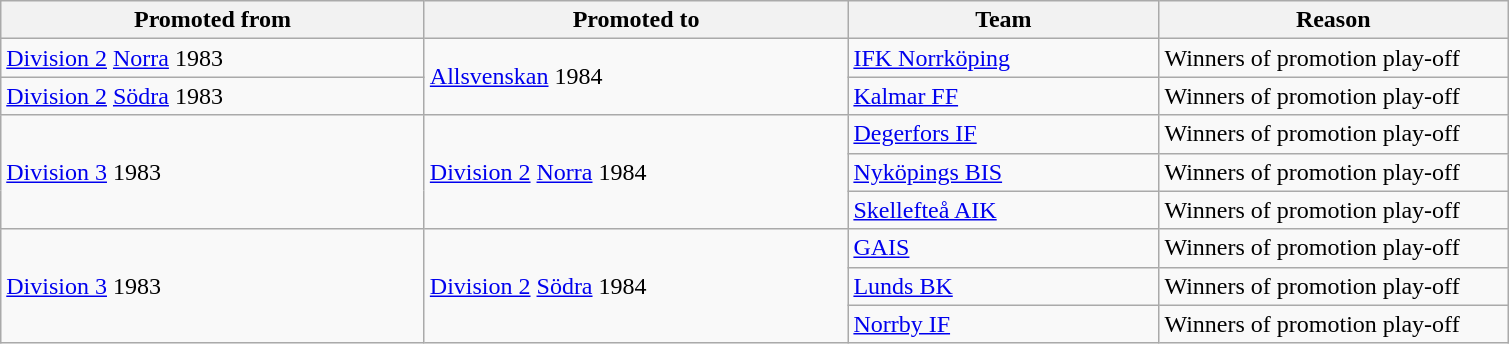<table class="wikitable" style="text-align: left">
<tr>
<th style="width: 275px;">Promoted from</th>
<th style="width: 275px;">Promoted to</th>
<th style="width: 200px;">Team</th>
<th style="width: 225px;">Reason</th>
</tr>
<tr>
<td><a href='#'>Division 2</a> <a href='#'>Norra</a> 1983</td>
<td rowspan=2><a href='#'>Allsvenskan</a> 1984</td>
<td><a href='#'>IFK Norrköping</a></td>
<td>Winners of promotion play-off</td>
</tr>
<tr>
<td><a href='#'>Division 2</a> <a href='#'>Södra</a> 1983</td>
<td><a href='#'>Kalmar FF</a></td>
<td>Winners of promotion play-off</td>
</tr>
<tr>
<td rowspan=3><a href='#'>Division 3</a> 1983</td>
<td rowspan=3><a href='#'>Division 2</a> <a href='#'>Norra</a> 1984</td>
<td><a href='#'>Degerfors IF</a></td>
<td>Winners of promotion play-off</td>
</tr>
<tr>
<td><a href='#'>Nyköpings BIS</a></td>
<td>Winners of promotion play-off</td>
</tr>
<tr>
<td><a href='#'>Skellefteå AIK</a></td>
<td>Winners of promotion play-off</td>
</tr>
<tr>
<td rowspan=3><a href='#'>Division 3</a> 1983</td>
<td rowspan=3><a href='#'>Division 2</a> <a href='#'>Södra</a> 1984</td>
<td><a href='#'>GAIS</a></td>
<td>Winners of promotion play-off</td>
</tr>
<tr>
<td><a href='#'>Lunds BK</a></td>
<td>Winners of promotion play-off</td>
</tr>
<tr>
<td><a href='#'>Norrby IF</a></td>
<td>Winners of promotion play-off</td>
</tr>
</table>
